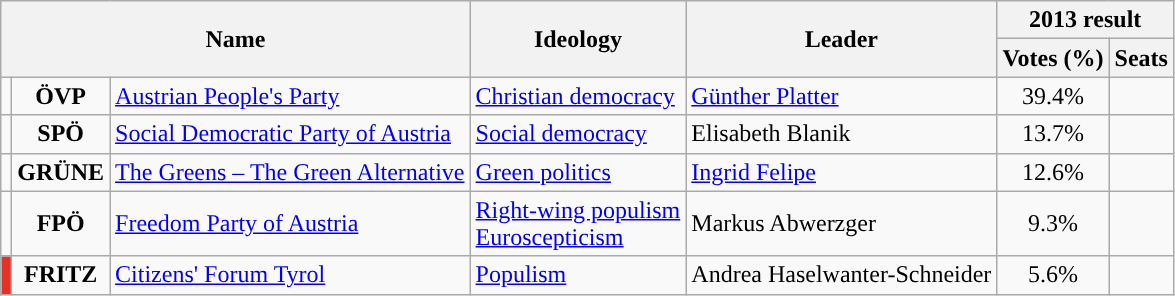<table class="wikitable">
<tr>
<th rowspan="2" colspan="3">Name</th>
<th rowspan="2">Ideology</th>
<th rowspan="2">Leader</th>
<th colspan="2">2013 result</th>
</tr>
<tr>
<th>Votes (%)</th>
<th>Seats</th>
</tr>
<tr>
<td style="background:"></td>
<td style="text-align:center;"><strong>ÖVP</strong></td>
<td><a href='#'>Austrian People's Party</a><br></td>
<td><a href='#'>Christian democracy</a></td>
<td><a href='#'>Günther Platter</a></td>
<td style="text-align:center;">39.4%</td>
<td></td>
</tr>
<tr>
<td style="background:"></td>
<td style="text-align:center;"><strong>SPÖ</strong></td>
<td><a href='#'>Social Democratic Party of Austria</a><br></td>
<td><a href='#'>Social democracy</a></td>
<td>Elisabeth Blanik</td>
<td style="text-align:center;">13.7%</td>
<td></td>
</tr>
<tr>
<td style="background:"></td>
<td style="text-align:center;"><strong>GRÜNE</strong></td>
<td><a href='#'>The Greens – The Green Alternative</a><br></td>
<td><a href='#'>Green politics</a></td>
<td><a href='#'>Ingrid Felipe</a></td>
<td style="text-align:center;">12.6%</td>
<td></td>
</tr>
<tr>
<td style="background:"></td>
<td style="text-align:center;"><strong>FPÖ</strong></td>
<td><a href='#'>Freedom Party of Austria</a><br></td>
<td><a href='#'>Right-wing populism</a><br><a href='#'>Euroscepticism</a></td>
<td>Markus Abwerzger</td>
<td style="text-align:center;">9.3%</td>
<td></td>
</tr>
<tr>
<td style="background:#E43226;"></td>
<td style="text-align:center;"><strong>FRITZ</strong></td>
<td><a href='#'>Citizens' Forum Tyrol</a><br></td>
<td><a href='#'>Populism</a></td>
<td>Andrea Haselwanter-Schneider</td>
<td style="text-align:center;">5.6%</td>
<td></td>
</tr>
</table>
